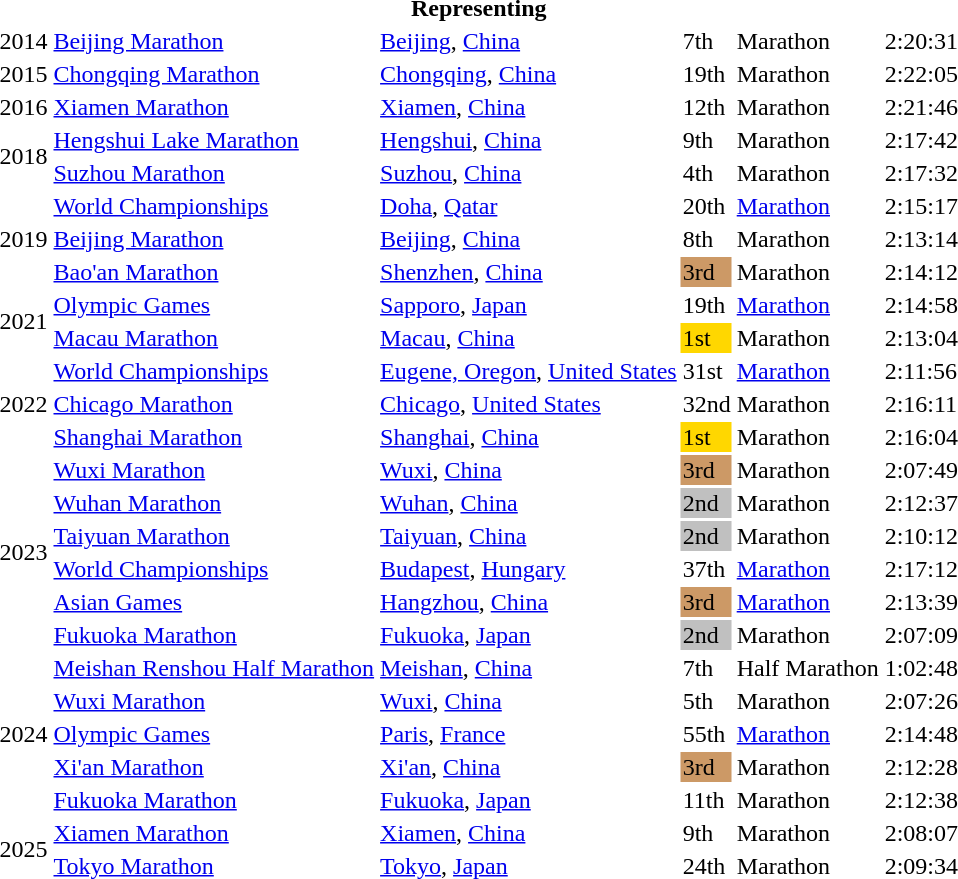<table>
<tr>
<th colspan="6">Representing </th>
</tr>
<tr>
<td>2014</td>
<td><a href='#'>Beijing Marathon</a></td>
<td><a href='#'>Beijing</a>, <a href='#'>China</a></td>
<td>7th</td>
<td>Marathon</td>
<td>2:20:31</td>
</tr>
<tr>
<td>2015</td>
<td><a href='#'>Chongqing Marathon</a></td>
<td><a href='#'>Chongqing</a>, <a href='#'>China</a></td>
<td>19th</td>
<td>Marathon</td>
<td>2:22:05</td>
</tr>
<tr>
<td>2016</td>
<td><a href='#'>Xiamen Marathon</a></td>
<td><a href='#'>Xiamen</a>, <a href='#'>China</a></td>
<td>12th</td>
<td>Marathon</td>
<td>2:21:46</td>
</tr>
<tr>
<td rowspan=2>2018</td>
<td><a href='#'>Hengshui Lake Marathon</a></td>
<td><a href='#'>Hengshui</a>, <a href='#'>China</a></td>
<td>9th</td>
<td>Marathon</td>
<td>2:17:42</td>
</tr>
<tr>
<td><a href='#'>Suzhou Marathon</a></td>
<td><a href='#'>Suzhou</a>, <a href='#'>China</a></td>
<td>4th</td>
<td>Marathon</td>
<td>2:17:32</td>
</tr>
<tr>
<td rowspan=3>2019</td>
<td><a href='#'>World Championships</a></td>
<td><a href='#'>Doha</a>, <a href='#'>Qatar</a></td>
<td>20th</td>
<td><a href='#'>Marathon</a></td>
<td>2:15:17</td>
</tr>
<tr>
<td><a href='#'>Beijing Marathon</a></td>
<td><a href='#'>Beijing</a>, <a href='#'>China</a></td>
<td>8th</td>
<td>Marathon</td>
<td>2:13:14</td>
</tr>
<tr>
<td><a href='#'>Bao'an Marathon</a></td>
<td><a href='#'>Shenzhen</a>, <a href='#'>China</a></td>
<td bgcolor="cc9966">3rd</td>
<td>Marathon</td>
<td>2:14:12</td>
</tr>
<tr>
<td rowspan=2>2021</td>
<td><a href='#'>Olympic Games</a></td>
<td><a href='#'>Sapporo</a>, <a href='#'>Japan</a></td>
<td>19th</td>
<td><a href='#'>Marathon</a></td>
<td>2:14:58</td>
</tr>
<tr>
<td><a href='#'>Macau Marathon</a></td>
<td><a href='#'>Macau</a>, <a href='#'>China</a></td>
<td bgcolor=gold>1st</td>
<td>Marathon</td>
<td>2:13:04</td>
</tr>
<tr>
<td rowspan=3>2022</td>
<td><a href='#'>World Championships</a></td>
<td><a href='#'>Eugene, Oregon</a>, <a href='#'>United States</a></td>
<td>31st</td>
<td><a href='#'>Marathon</a></td>
<td>2:11:56</td>
</tr>
<tr>
<td><a href='#'>Chicago Marathon</a></td>
<td><a href='#'>Chicago</a>, <a href='#'>United States</a></td>
<td>32nd</td>
<td>Marathon</td>
<td>2:16:11</td>
</tr>
<tr>
<td><a href='#'>Shanghai Marathon</a></td>
<td><a href='#'>Shanghai</a>, <a href='#'>China</a></td>
<td bgcolor=gold>1st</td>
<td>Marathon</td>
<td>2:16:04</td>
</tr>
<tr>
<td rowspan=6>2023</td>
<td><a href='#'>Wuxi Marathon</a></td>
<td><a href='#'>Wuxi</a>, <a href='#'>China</a></td>
<td bgcolor="cc9966">3rd</td>
<td>Marathon</td>
<td>2:07:49</td>
</tr>
<tr>
<td><a href='#'>Wuhan Marathon</a></td>
<td><a href='#'>Wuhan</a>, <a href='#'>China</a></td>
<td bgcolor=silver>2nd</td>
<td>Marathon</td>
<td>2:12:37</td>
</tr>
<tr>
<td><a href='#'>Taiyuan Marathon</a></td>
<td><a href='#'>Taiyuan</a>, <a href='#'>China</a></td>
<td bgcolor=silver>2nd</td>
<td>Marathon</td>
<td>2:10:12</td>
</tr>
<tr>
<td><a href='#'>World Championships</a></td>
<td><a href='#'>Budapest</a>, <a href='#'>Hungary</a></td>
<td>37th</td>
<td><a href='#'>Marathon</a></td>
<td>2:17:12</td>
</tr>
<tr>
<td><a href='#'>Asian Games</a></td>
<td><a href='#'>Hangzhou</a>, <a href='#'>China</a></td>
<td bgcolor="cc9966">3rd</td>
<td><a href='#'>Marathon</a></td>
<td>2:13:39</td>
</tr>
<tr>
<td><a href='#'>Fukuoka Marathon</a></td>
<td><a href='#'>Fukuoka</a>, <a href='#'>Japan</a></td>
<td bgcolor=silver>2nd</td>
<td>Marathon</td>
<td>2:07:09</td>
</tr>
<tr>
<td rowspan=5>2024</td>
<td><a href='#'>Meishan Renshou Half Marathon</a></td>
<td><a href='#'>Meishan</a>, <a href='#'>China</a></td>
<td>7th</td>
<td>Half Marathon</td>
<td>1:02:48</td>
</tr>
<tr>
<td><a href='#'>Wuxi Marathon</a></td>
<td><a href='#'>Wuxi</a>, <a href='#'>China</a></td>
<td>5th</td>
<td>Marathon</td>
<td>2:07:26</td>
</tr>
<tr>
<td><a href='#'>Olympic Games</a></td>
<td><a href='#'>Paris</a>, <a href='#'>France</a></td>
<td>55th</td>
<td><a href='#'>Marathon</a></td>
<td>2:14:48</td>
</tr>
<tr>
<td><a href='#'>Xi'an Marathon</a></td>
<td><a href='#'>Xi'an</a>, <a href='#'>China</a></td>
<td bgcolor="cc9966">3rd</td>
<td>Marathon</td>
<td>2:12:28</td>
</tr>
<tr>
<td><a href='#'>Fukuoka Marathon</a></td>
<td><a href='#'>Fukuoka</a>, <a href='#'>Japan</a></td>
<td>11th</td>
<td>Marathon</td>
<td>2:12:38</td>
</tr>
<tr>
<td rowspan=2>2025</td>
<td><a href='#'>Xiamen Marathon</a></td>
<td><a href='#'>Xiamen</a>, <a href='#'>China</a></td>
<td>9th</td>
<td>Marathon</td>
<td>2:08:07</td>
</tr>
<tr>
<td><a href='#'>Tokyo Marathon</a></td>
<td><a href='#'>Tokyo</a>, <a href='#'>Japan</a></td>
<td>24th</td>
<td>Marathon</td>
<td>2:09:34</td>
</tr>
</table>
